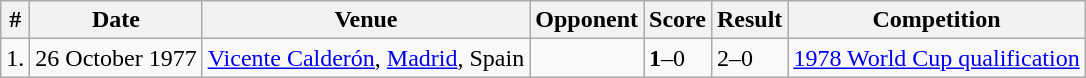<table class="wikitable" style="font-size:100%">
<tr>
<th>#</th>
<th>Date</th>
<th>Venue</th>
<th>Opponent</th>
<th>Score</th>
<th>Result</th>
<th>Competition</th>
</tr>
<tr>
<td>1.</td>
<td>26 October 1977</td>
<td><a href='#'>Vicente Calderón</a>, <a href='#'>Madrid</a>, Spain</td>
<td></td>
<td><strong>1</strong>–0</td>
<td>2–0</td>
<td><a href='#'>1978 World Cup qualification</a></td>
</tr>
</table>
